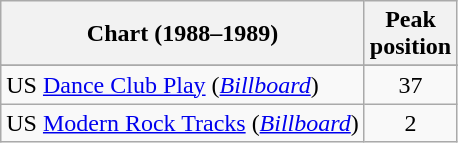<table class="wikitable sortable">
<tr>
<th>Chart (1988–1989)</th>
<th>Peak<br>position</th>
</tr>
<tr>
</tr>
<tr>
<td>US <a href='#'>Dance Club Play</a> (<em><a href='#'>Billboard</a></em>)</td>
<td align="center">37</td>
</tr>
<tr>
<td>US <a href='#'>Modern Rock Tracks</a> (<em><a href='#'>Billboard</a></em>)</td>
<td align="center">2</td>
</tr>
</table>
